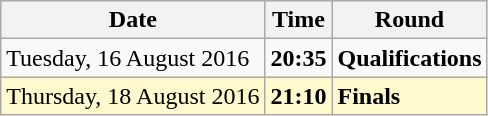<table class="wikitable">
<tr>
<th>Date</th>
<th>Time</th>
<th>Round</th>
</tr>
<tr>
<td>Tuesday, 16 August 2016</td>
<td><strong>20:35</strong></td>
<td><strong>Qualifications</strong></td>
</tr>
<tr>
<td style=background:lemonchiffon>Thursday, 18 August 2016</td>
<td style=background:lemonchiffon><strong>21:10</strong></td>
<td style=background:lemonchiffon><strong>Finals</strong></td>
</tr>
</table>
